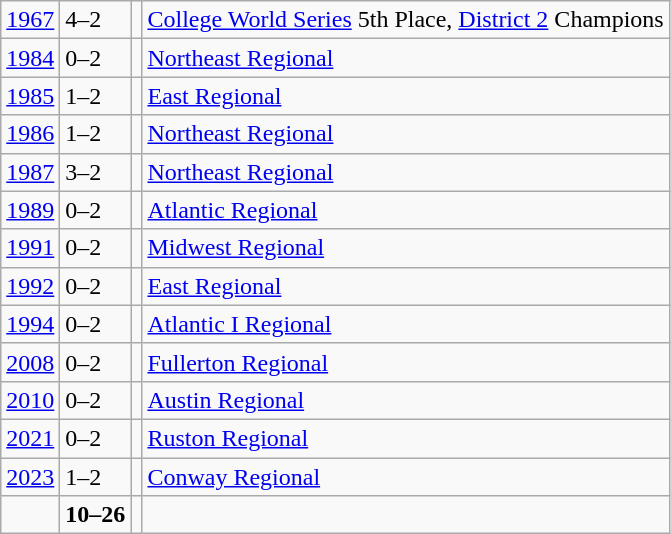<table class="wikitable">
<tr>
<td><a href='#'>1967</a></td>
<td>4–2</td>
<td></td>
<td><a href='#'>College World Series</a> 5th Place, <a href='#'>District 2</a> Champions</td>
</tr>
<tr>
<td><a href='#'>1984</a></td>
<td>0–2</td>
<td></td>
<td><a href='#'>Northeast Regional</a></td>
</tr>
<tr>
<td><a href='#'>1985</a></td>
<td>1–2</td>
<td></td>
<td><a href='#'>East Regional</a></td>
</tr>
<tr>
<td><a href='#'>1986</a></td>
<td>1–2</td>
<td></td>
<td><a href='#'>Northeast Regional</a></td>
</tr>
<tr>
<td><a href='#'>1987</a></td>
<td>3–2</td>
<td></td>
<td><a href='#'>Northeast Regional</a></td>
</tr>
<tr>
<td><a href='#'>1989</a></td>
<td>0–2</td>
<td></td>
<td><a href='#'>Atlantic Regional</a></td>
</tr>
<tr>
<td><a href='#'>1991</a></td>
<td>0–2</td>
<td></td>
<td><a href='#'>Midwest Regional</a></td>
</tr>
<tr>
<td><a href='#'>1992</a></td>
<td>0–2</td>
<td></td>
<td><a href='#'>East Regional</a></td>
</tr>
<tr>
<td><a href='#'>1994</a></td>
<td>0–2</td>
<td></td>
<td><a href='#'>Atlantic I Regional</a></td>
</tr>
<tr>
<td><a href='#'>2008</a></td>
<td>0–2</td>
<td></td>
<td><a href='#'>Fullerton Regional</a></td>
</tr>
<tr>
<td><a href='#'>2010</a></td>
<td>0–2</td>
<td></td>
<td><a href='#'>Austin Regional</a></td>
</tr>
<tr>
<td><a href='#'>2021</a></td>
<td>0–2</td>
<td></td>
<td><a href='#'>Ruston Regional</a></td>
</tr>
<tr>
<td><a href='#'>2023</a></td>
<td>1–2</td>
<td></td>
<td><a href='#'>Conway Regional</a></td>
</tr>
<tr>
<td></td>
<td><strong>10–26</strong></td>
<td><strong></strong></td>
<td></td>
</tr>
</table>
